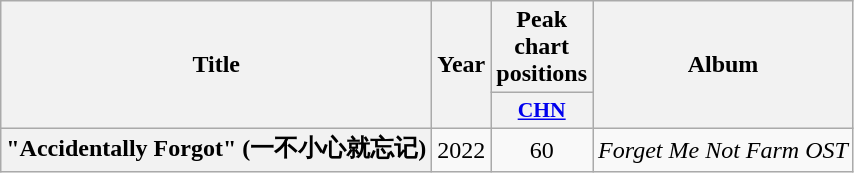<table class="wikitable plainrowheaders" style="text-align:center;">
<tr>
<th rowspan="2" scope="col">Title</th>
<th rowspan="2" scope="col">Year</th>
<th scope="col">Peak chart positions</th>
<th rowspan="2" scope="col">Album</th>
</tr>
<tr>
<th scope="col" style="width:2em;font-size:90%;"><a href='#'>CHN</a><br></th>
</tr>
<tr>
<th scope="row">"Accidentally Forgot" (一不小心就忘记)</th>
<td>2022</td>
<td>60</td>
<td><em>Forget Me Not Farm OST</em></td>
</tr>
</table>
